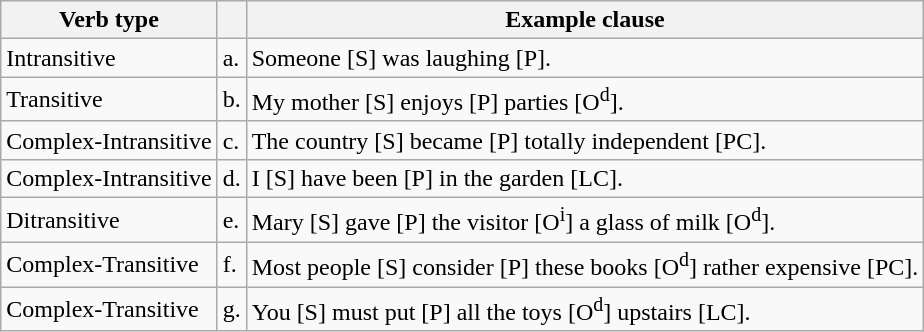<table class="wikitable">
<tr>
<th>Verb type</th>
<th></th>
<th>Example clause</th>
</tr>
<tr>
<td>Intransitive</td>
<td>a.</td>
<td>Someone [S] was laughing [P].</td>
</tr>
<tr>
<td>Transitive</td>
<td>b.</td>
<td>My mother [S] enjoys [P] parties [O<sup>d</sup>].</td>
</tr>
<tr>
<td>Complex-Intransitive</td>
<td>c.</td>
<td>The country [S] became [P] totally independent [PC].</td>
</tr>
<tr>
<td>Complex-Intransitive</td>
<td>d.</td>
<td>I [S] have been [P] in the garden [LC].</td>
</tr>
<tr>
<td>Ditransitive</td>
<td>e.</td>
<td>Mary [S] gave [P] the visitor [O<sup>i</sup>] a glass of milk [O<sup>d</sup>].</td>
</tr>
<tr>
<td>Complex-Transitive</td>
<td>f.</td>
<td>Most people [S] consider [P] these books [O<sup>d</sup>] rather expensive [PC].</td>
</tr>
<tr>
<td>Complex-Transitive</td>
<td>g.</td>
<td>You [S] must put [P] all the toys [O<sup>d</sup>] upstairs [LC].</td>
</tr>
</table>
